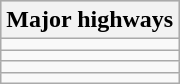<table class=wikitable>
<tr style="background:#ccc;">
<th>Major highways</th>
</tr>
<tr>
<td></td>
</tr>
<tr>
<td></td>
</tr>
<tr>
<td></td>
</tr>
<tr>
<td></td>
</tr>
</table>
